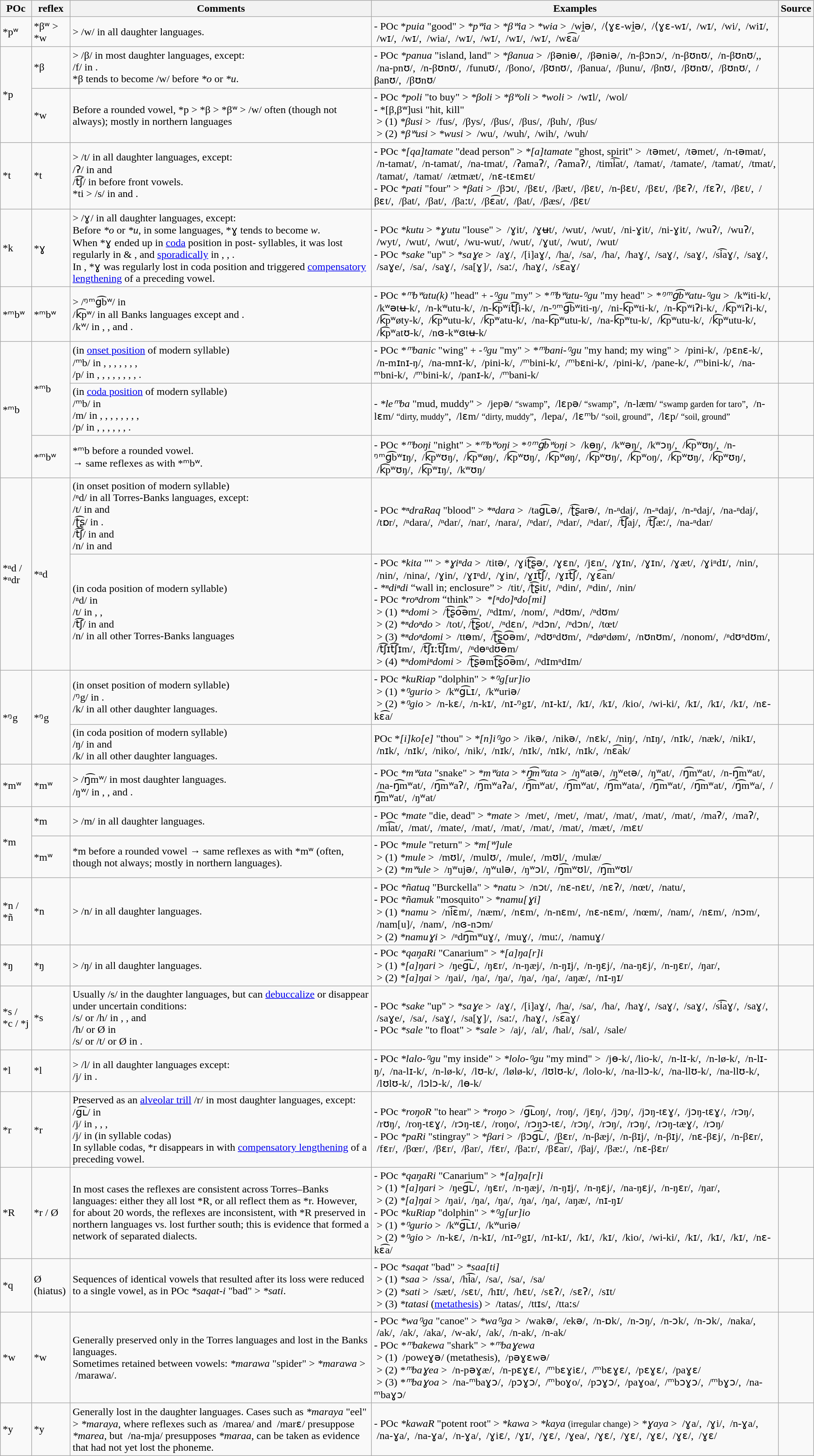<table class="wikitable">
<tr>
<th>POc</th>
<th> reflex</th>
<th style="max-width: 35%">Comments</th>
<th style="width: 50%">Examples</th>
<th>Source</th>
</tr>
<tr>
<td>*pʷ</td>
<td>*βʷ > *w</td>
<td>> /w/ in all daughter languages.</td>
<td>- POc *<em>puia</em> "good" > <em>*pʷia</em> > <em>*βʷia</em> >  <em>*wia</em> >  /wi̯ə/,  /⟨ɣɛ-wi̯ə/,  /⟨ɣɛ-wɪ/,  /wɪ/,  /wi/,  /wiɪ/,  /wɪ/,   /wɪ/,  /wia/,  /wɪ/,  /wɪ/,  /wɪ/,  /wɪ/,  /wɛ͡a/</td>
<td></td>
</tr>
<tr>
<td rowspan="2">*p</td>
<td>*β</td>
<td>> /β/ in most daughter languages, except:<br> /f/ in .<br>*β tends to become /w/ before <em>*o</em> or <em>*u</em>.</td>
<td>- POc <em>*panua</em> "island, land" >  <em>*βanua</em> >  /βəniɵ/,  /βəniə/,  /n-βɔnɔ/,  /n-βʊnʊ/,  /n-βʊnʊ/,,  /na-pnʊ/,  /n-βʊnʊ/,  /funuʊ/,  /βono/,  /βʊnʊ/,  /βanua/,  /βunu/,  /βnʊ/,  /βʊnʊ/,  /βʊnʊ/,  /βanʊ/,  /βʊnʊ/</td>
<td></td>
</tr>
<tr>
<td>*w</td>
<td>Before a rounded vowel, *p > *β > *βʷ > /w/ often (though not always); mostly in northern languages</td>
<td>- POc <em>*poli</em> "to buy" > <em>*βoli</em> > <em>*βʷoli</em> >  <em>*woli</em> >  /wɪl/,  /wol/<br>-  *[β,βʷ]usi "hit, kill"<br> > (1) <em>*βusi</em> >  /fus/,  /βys/,  /βus/,  /βus/,  /βuh/,  /βus/<br> > (2) <em>*βʷusi</em> > <em>*wusi</em> >  /wu/,  /wuh/,  /wih/,  /wuh/</td>
<td></td>
</tr>
<tr>
<td>*t</td>
<td>*t</td>
<td>> /t/ in all daughter languages, except:<br> /ʔ/ in  and <br> /t͡ʃ/ in  before front vowels.<br>*ti > /s/ in  and .</td>
<td>- POc <em>*[qa]tamate</em> "dead person" >  <em>*[a]tamate</em> "ghost, spirit" >  /təmet/,  /təmet/,  /n-təmat/,  /n-tamat/,  /n-tamat/,  /na-tmat/,  /ʔamaʔ/,  /ʔamaʔ/,  /timi͡at/,  /tamat/,  /tamate/,  /tamat/,  /tmat/,  /tamat/,  /tamat/  /ætmæt/,  /nɛ-tɛmɛt/<br>- POc <em>*pati</em> "four" >  <em>*βati</em> >  /βɔt/,  /βɛt/,  /βæt/,  /βɛt/,  /n-βɛt/,  /βɛt/,  /βɛʔ/,  /fɛʔ/,  /βɛt/,  /βɛt/,  /βat/,  /βat/,  /βaːt/,  /βɛ͡at/,  /βat/,  /βæs/,  /βɛt/</td>
<td></td>
</tr>
<tr>
<td>*k</td>
<td>*ɣ</td>
<td>> /ɣ/ in all daughter languages, except:<br>Before <em>*o</em> or <em>*u</em>, in some languages, *ɣ tends to become <em>w</em>.<br>When *ɣ ended up in <a href='#'>coda</a> position in post- syllables, it was lost regularly in  & , and <a href='#'>sporadically</a> in , , .<br>In , *ɣ was regularly lost in coda position and triggered <a href='#'>compensatory lengthening</a> of a preceding vowel.</td>
<td>- POc <em>*kutu</em> >  <em>*ɣutu</em> "louse" >  /ɣit/,  /ɣʉt/,  /wut/,  /wut/,  /ni-ɣit/,  /ni-ɣit/,  /wuʔ/,  /wuʔ/,  /wyt/,  /wut/,  /wut/,  /wu-wut/,  /wut/,  /ɣut/,  /wut/,  /wut/<br> - POc <em>*sake</em> "up" >  <em>*saɣe</em> >  /aɣ/,  /[i]aɣ/,  /ha/,  /sa/,  /ha/,  /haɣ/,  /saɣ/,  /saɣ/,  /si͡aɣ/,  /saɣ/,  /saɣe/,  /sa/,  /saɣ/,  /sa[ɣ]/,  /saː/,  /haɣ/,  /sɛ͡aɣ/</td>
<td></td>
</tr>
<tr>
<td>*ᵐbʷ</td>
<td>*ᵐbʷ </td>
<td>> /ᵑᵐg͡bʷ/ in  <br> /k͡pʷ/ in all Banks languages except  and .<br> /kʷ/ in , ,  and .</td>
<td>- POc <em>*ᵐbʷatu(k)</em> "head" + <em>-ᵑgu</em> "my" >  <em>*ᵐbʷatu-ᵑgu</em> "my head" > <em>*ᵑᵐg͡bʷatu-ᵑgu</em> >  /kʷiti-k/,  /kʷətʉ-k/,  /n-kʷutu-k/,  /n-k͡pʷit͡ʃi-k/,  /n-ᵑᵐg͡bʷiti-ŋ/,  /ni-k͡pʷti-k/,  /n-k͡pʷiʔi-k/,  /k͡pʷiʔi-k/,  /k͡pʷøty-k/,  /k͡pʷutu-k/,  /k͡pʷatu-k/,  /na-k͡pʷutu-k/,  /na-k͡pʷtu-k/,  /k͡pʷutu-k/,  /k͡pʷutu-k/,  /k͡pʷatʊ-k/,  /nɞ-kʷɞtʉ-k/</td>
<td></td>
</tr>
<tr>
<td rowspan="3">*ᵐb</td>
<td rowspan="2">*ᵐb</td>
<td>(in <a href='#'>onset position</a> of modern syllable) <br> /ᵐb/ in , , , , , , , <br>/p/ in , , , , , , , , .</td>
<td>- POc <em>*ᵐbanic</em> "wing" + <em>-ᵑgu</em> "my" >  <em>*ᵐbani-ᵑgu</em> "my hand; my wing" >  /pini-k/,  /pɛnɛ-k/,  /n-mɪnɪ-ŋ/,  /na-mnɪ-k/,  /pini-k/,  /ᵐbini-k/,  /ᵐbɛni-k/,  /pini-k/,  /pane-k/,  /ᵐbini-k/,  /na-ᵐbni-k/,  /ᵐbini-k/,  /panɪ-k/,  /ᵐbani-k/</td>
<td></td>
</tr>
<tr>
<td>(in <a href='#'>coda position</a> of modern syllable)<br> /ᵐb/ in <br> /m/ in , , , , , , , , <br> /p/ in , , , , , , .</td>
<td>-  <em>*leᵐba</em> "mud, muddy" >  /jepə/ <small>“swamp”</small>,  /lɛpə/ <small>“swamp”</small>,  /n-læm/ <small>“swamp garden for taro”</small>,  /n-lɛm/ <small>“dirty, muddy”</small>,  /lɛm/ <small>“dirty, muddy”</small>,  /lepa/,  /lɛᵐb/ <small>“soil, ground”</small>,  /lɛp/ <small>“soil, ground”</small></td>
<td></td>
</tr>
<tr>
<td>*ᵐbʷ</td>
<td>*ᵐb before a rounded vowel.<br>→ same reflexes as with *ᵐbʷ.</td>
<td>- POc <em>*ᵐboŋi</em> "night" >  <em>*ᵐbʷoŋi</em> > <em>*ᵑᵐg͡bʷoŋi</em> >  /kɵŋ/,  /kʷəŋ/,  /kʷɔŋ/,  /k͡pʷʊŋ/,  /n-ᵑᵐg͡bʷɪŋ/,  /k͡pʷʊŋ/,  /k͡pʷøŋ/,  /k͡pʷʊŋ/,  /k͡pʷøŋ/,  /k͡pʷʊŋ/,  /k͡pʷoŋ/,  /k͡pʷʊŋ/,  /k͡pʷʊŋ/,  /k͡pʷʊŋ/,  /k͡pʷɪŋ/,  /kʷʊŋ/</td>
<td></td>
</tr>
<tr>
<td rowspan="2">*ⁿd / *ⁿdr</td>
<td rowspan="2">*ⁿd</td>
<td>(in onset position of modern syllable) <br> /ⁿd/ in all Torres-Banks languages, except:<br> /t/ in  and <br> /ʈ͡ʂ/ in .<br> /t͡ʃ/ in  and <br> /n/ in  and </td>
<td>- POc <em>*ⁿdraRaq</em> "blood" >  <em>*ⁿdara</em> >  /tag͡ʟə/,  /ʈ͡ʂarə/,  /n-ⁿdaj/,  /n-ⁿdaj/,  /n-ⁿdaj/,  /na-ⁿdaj/,  /tɒr/,  /ⁿdara/,  /ⁿdar/,  /nar/,  /nara/,  /ⁿdar/,  /ⁿdar/,  /ⁿdar/,  /t͡ʃaj/,  /t͡ʃæː/,  /na-ⁿdar/</td>
<td></td>
</tr>
<tr>
<td>(in coda position of modern syllable) <br> /ⁿd/ in <br> /t/ in , , <br> /t͡ʃ/ in  and <br> /n/ in all other Torres-Banks languages</td>
<td>- POc <em>*kita</em> "" >  <em>*ɣiⁿda</em> >  /titə/,  /ɣiʈ͡ʂə/,  /ɣɛn/,  /jɛn/,  /ɣɪn/,  /ɣɪn/,  /ɣæt/,  /ɣiⁿdɪ/,  /nin/,  /nin/,  /nina/,  /ɣin/,  /ɣɪⁿd/,  /ɣin/,  /ɣɪt͡ʃ/,  /ɣɪt͡ʃ/,  /ɣɛ͡an/<br>-  <em>*ⁿdiⁿdi</em> “wall in; enclosure” >  /tit/,  /ʈ͡ʂit/,  /ⁿdin/,  /ⁿdin/,  /nin/<br>- POc <em>*roⁿdrom</em> “think” >  <em>*[ⁿdo]ⁿdo[mi]</em> <br> > (1) <em>*ⁿdomi</em> >  /ʈ͡ʂo͡əm/,  /ⁿdɪm/,  /nom/,  /ⁿdʊm/,  /ⁿdʊm/<br> > (2) <em>*ⁿdoⁿdo</em> >  /tot/,  /ʈ͡ʂot/,  /ⁿdɛn/,  /ⁿdɔn/,  /ⁿdɔn/,  /tœt/<br> > (3) <em>*ⁿdoⁿdomi</em> >  /ttɵm/,  /ʈ͡ʂo͡əm/,  /ⁿdʊⁿdʊm/,  /ⁿdøⁿdøm/,  /nʊnʊm/,  /nonom/,  /ⁿdʊⁿdʊm/,  /t͡ʃɪt͡ʃɪm/,  /t͡ʃɪːt͡ʃɪm/,  /ⁿdɵⁿdʊ͡ɵm/<br> > (4) <em>*ⁿdomiⁿdomi</em> >  /ʈ͡ʂəmʈ͡ʂo͡əm/,  /ⁿdɪmⁿdɪm/</td>
<td></td>
</tr>
<tr>
<td rowspan="2">*ᵑg</td>
<td rowspan="2">*ᵑg</td>
<td>(in onset position of modern syllable) <br> /ᵑg/ in .<br> /k/ in all other daughter languages.</td>
<td>- POc <em>*kuRiap</em> "dolphin" >  <em>*ᵑg[ur]io</em> <br> > (1) <em>*ᵑgurio</em> >  /kʷg͡ʟɪ/,  /kʷuriə/<br> > (2) <em>*ᵑgio</em> >  /n-kɛ/,  /n-kɪ/,  /nɪ-ᵑgɪ/,  /nɪ-kɪ/,  /kɪ/,  /kɪ/,  /kio/,  /wi-ki/,  /kɪ/,  /kɪ/,  /kɪ/,  /nɛ-kɛ͡a/</td>
<td></td>
</tr>
<tr>
<td>(in coda position of modern syllable) <br> /ŋ/ in  and <br> /k/ in all other daughter languages.</td>
<td>POc *<em>[i]ko[e]</em> "thou" >  <em>*[n]iᵑgo</em> >  /ikə/,  /nikə/,  /nɛk/,  /niŋ/,  /nɪŋ/,  /nɪk/,  /næk/,  /nikɪ/,  /nɪk/,  /nɪk/,  /niko/,  /nik/,  /nɪk/,  /nɪk/,  /nɪk/,  /nɪk/,  /nɛ͡ak/</td>
<td></td>
</tr>
<tr>
<td>*mʷ</td>
<td>*mʷ </td>
<td>> /ŋ͡mʷ/ in most daughter languages.<br> /ŋʷ/ in , ,  and .</td>
<td>- POc <em>*mʷata</em> "snake" >  <em>*mʷata</em> > <em>*ŋ͡mʷata</em> >  /ŋʷatə/,  /ŋʷetə/,  /ŋʷat/,  /ŋ͡mʷat/,  /n-ŋ͡mʷat/,  /na-ŋ͡mʷat/,  /ŋ͡mʷaʔ/,  /ŋ͡mʷaʔa/,  /ŋ͡mʷat/,  /ŋ͡mʷat/,  /ŋ͡mʷata/,  /ŋ͡mʷat/,  /ŋ͡mʷat/,  /ŋ͡mʷa/,  /ŋ͡mʷat/,  /ŋʷat/</td>
<td></td>
</tr>
<tr>
<td rowspan="2">*m</td>
<td>*m</td>
<td>> /m/ in all daughter languages.</td>
<td>- POc <em>*mate</em> "die, dead" >  <em>*mate</em> >  /met/,  /met/,  /mat/,  /mat/,  /mat/,  /mat/,  /maʔ/,  /maʔ/,  /mi͡at/,  /mat/,  /mate/,  /mat/,  /mat/,  /mat/,  /mat/,  /mæt/,  /mɛt/</td>
<td></td>
</tr>
<tr>
<td>*mʷ</td>
<td>*m before a rounded vowel → same reflexes as with *mʷ (often, though not always; mostly in northern languages).</td>
<td>- POc <em>*mule</em> "return" >  <em>*m[ʷ]ule</em> <br> > (1) <em>*mule</em> >  /mʊl/,  /mulʊ/,  /mule/,  /mʊl/,  /mulæ/<br> > (2) <em>*mʷule</em> >  /ŋʷujə/,  /ŋʷulə/,  /ŋʷɔl/,  /ŋ͡mʷʊl/,  /ŋ͡mʷʊl/</td>
<td></td>
</tr>
<tr>
<td>*n / *ñ</td>
<td>*n</td>
<td>> /n/ in all daughter languages.</td>
<td>- POc <em>*ñatuq</em> "Burckella" >  <em>*natu</em> >  /nɔt/,  /nɛ-nɛt/,  /nɛʔ/,  /nœt/,  /natu/, <br>- POc <em>*ñamuk</em> "mosquito" >  <em>*namu[ɣi]</em> <br> > (1) <em>*namu</em> >  /ni͡ɛm/,  /næm/,  /nɛm/,  /n-nɛm/,  /nɛ-nɛm/,  /nœm/,  /nam/,  /nɛm/,  /nɔm/,  /nam[u]/,  /nam/,  /nɞ-nɔm/<br> > (2) <em>*namuɣi</em> >  /ⁿdŋ͡mʷuɣ/,  /muɣ/,  /muː/,  /namuɣ/</td>
<td></td>
</tr>
<tr>
<td>*ŋ</td>
<td>*ŋ</td>
<td>> /ŋ/ in all daughter languages.</td>
<td>- POc <em>*qaŋaRi</em> "Canarium" >  <em>*[a]ŋa[r]i</em> <br> > (1) <em>*[a]ŋari</em> >  /ŋeg͡ʟ/,  /ŋɛr/,  /n-ŋæj/,  /n-ŋɪj/,  /n-ŋɛj/,  /na-ŋɛj/,  /n-ŋɛr/,  /ŋar/, <br> > (2) <em>*[a]ŋai</em> >  /ŋai/,  /ŋa/,  /ŋa/,  /ŋa/,  /ŋa/,  /aŋæ/,  /nɪ-ŋɪ/</td>
<td></td>
</tr>
<tr>
<td>*s / *c / *j</td>
<td>*s</td>
<td>Usually /s/ in the daughter languages, but can <a href='#'>debuccalize</a> or disappear under uncertain conditions:<br> /s/ or /h/ in , ,  and <br> /h/ or Ø in  <br> /s/ or /t/ or Ø in .</td>
<td>- POc <em>*sake</em> "up" >  <em>*saɣe</em> >  /aɣ/,  /[i]aɣ/,  /ha/,  /sa/,  /ha/,  /haɣ/,  /saɣ/,  /saɣ/,  /si͡aɣ/,  /saɣ/,  /saɣe/,  /sa/,  /saɣ/,  /sa[ɣ]/,  /saː/,  /haɣ/,  /sɛ͡aɣ/<br>- POc <em>*sale</em> "to float" >  <em>*sale</em> >  /aj/,  /al/,  /hal/,  /sal/,  /sale/</td>
<td></td>
</tr>
<tr>
<td>*l</td>
<td>*l</td>
<td>> /l/ in all daughter languages except:<br> /j/ in .</td>
<td>- POc <em>*lalo-ᵑgu</em> "my inside" >  <em>*lolo-ᵑgu</em> "my mind" >  /jɵ-k/,   /lio-k/,  /n-lɪ-k/,  /n-lø-k/,  /n-lɪ-ŋ/,  /na-lɪ-k/,  /n-lø-k/,  /lʊ-k/,  /lølø-k/,  /lʊlʊ-k/,  /lolo-k/,  /na-llɔ-k/,  /na-llʊ-k/,  /na-llʊ-k/,  /lʊlʊ-k/,  /lɔlɔ-k/,  /lɵ-k/</td>
<td></td>
</tr>
<tr>
<td>*r</td>
<td>*r</td>
<td>Preserved as an <a href='#'>alveolar trill</a> /r/ in most daughter languages, except:<br> /g͡ʟ/ in <br> /j/ in , , ,   <br> /j/ in  (in syllable codas)<br>In syllable codas, *r disappears in  with <a href='#'>compensatory lengthening</a> of a preceding vowel.</td>
<td>- POc <em>*roŋoR</em> "to hear" >  <em>*roŋo</em> >  /g͡ʟoŋ/,  /roŋ/,  /jɛŋ/,  /jɔŋ/,  /jɔŋ-tɛɣ/,  /jɔŋ-tɛɣ/,  /rɔŋ/,  /rʊŋ/,  /roŋ-tɛɣ/,  /rɔŋ-tɛ/,  /roŋo/,  /rɔŋɔ-tɛ/,  /rɔŋ/,  /rɔŋ/,  /rɔŋ/,  /rɔŋ-tæɣ/,  /rɔŋ/<br>- POc <em>*paRi</em> "stingray" >  <em>*βari</em> >  /βɔg͡ʟ/,  /βɛr/,  /n-βæj/,  /n-βɪj/,  /n-βɪj/,  /nɛ-βɛj/,  /n-βɛr/,  /fɛr/,  /βœr/,  /βɛr/,  /βar/,  /fɛr/,  /βaːr/,  /βɛ͡ar/,  /βaj/,  /βæː/,  /nɛ-βɛr/</td>
<td></td>
</tr>
<tr>
<td>*R</td>
<td>*r / Ø</td>
<td>In most cases the reflexes are consistent across Torres–Banks languages: either they all lost *R, or all reflect them as *r. However, for about 20 words, the reflexes are inconsistent, with *R preserved in northern languages vs. lost further south; this is evidence that  formed a network of separated dialects.</td>
<td>- POc <em>*qaŋaRi</em> "Canarium" >  <em>*[a]ŋa[r]i</em> <br> > (1) <em>*[a]ŋari</em> >  /ŋeg͡ʟ/,  /ŋɛr/,  /n-ŋæj/,  /n-ŋɪj/,  /n-ŋɛj/,  /na-ŋɛj/,  /n-ŋɛr/,  /ŋar/, <br> > (2) <em>*[a]ŋai</em> >  /ŋai/,  /ŋa/,  /ŋa/,  /ŋa/,  /ŋa/,  /aŋæ/,  /nɪ-ŋɪ/<br>- POc <em>*kuRiap</em> "dolphin" >  <em>*ᵑg[ur]io</em> <br> > (1) <em>*ᵑgurio</em> >  /kʷg͡ʟɪ/,  /kʷuriə/<br> > (2) <em>*ᵑgio</em> >  /n-kɛ/,  /n-kɪ/,  /nɪ-ᵑgɪ/,  /nɪ-kɪ/,  /kɪ/,  /kɪ/,  /kio/,  /wi-ki/,  /kɪ/,  /kɪ/,  /kɪ/,  /nɛ-kɛ͡a/</td>
<td></td>
</tr>
<tr>
<td>*q</td>
<td>Ø (hiatus)</td>
<td>Sequences of identical vowels that resulted after its loss were reduced to a single vowel, as in POc <em>*saqat-i</em> "bad" >  <em>*sati</em>.</td>
<td>- POc <em>*saqat</em> "bad" >  <em>*saa[ti]</em><br> > (1) <em>*saa</em> >  /ssa/,  /hi͡a/,  /sa/,  /sa/,  /sa/<br> > (2) <em>*sati</em> >  /sæt/,  /sɛt/,  /hɪt/,  /hɛt/,  /sɛʔ/,  /sɛʔ/,  /sɪt/<br> > (3) <em>*tatasi</em> (<a href='#'>metathesis</a>) >  /tatas/,  /ttɪs/,  /ttaːs/</td>
<td></td>
</tr>
<tr>
<td>*w</td>
<td>*w</td>
<td>Generally preserved only in the Torres languages and lost in the Banks languages.<br>Sometimes retained between vowels:  <em>*marawa</em> "spider" >  <em>*marawa</em> >  /marawa/.</td>
<td>- POc <em>*waᵑga</em> "canoe" >  <em>*waᵑga</em> >  /wakə/,  /ekə/,  /n-ɒk/,  /n-ɔŋ/,  /n-ɔk/,  /n-ɔk/,  /naka/,  /ak/,  /ak/,  /aka/,  /w-ak/,  /ak/,  /n-ak/,  /n-ak/<br>- POc <em>*ᵐbakewa</em> "shark" >  <em>*ᵐbaɣewa</em> <br> > (1)  /poweɣə/ (metathesis),  /pəɣɛwə/<br> > (2) <em>*ᵐbaɣea</em> >  /n-pəɣæ/,  /n-pɛɣɛ/,  /ᵐbɛɣiɛ/,  /ᵐbɛɣɛ/,  /pɛɣɛ/,  /paɣɛ/<br> > (3) <em>*ᵐbaɣoa</em> >  /na-ᵐbaɣɔ/,  /pɔɣɔ/,  /ᵐboɣo/,  /pɔɣɔ/,  /paɣoa/,  /ᵐbɔɣɔ/,  /ᵐbɣɔ/,  /na-ᵐbaɣɔ/</td>
<td></td>
</tr>
<tr>
<td>*y</td>
<td>*y</td>
<td>Generally lost in the daughter languages. Cases such as  <em>*maraya</em> "eel" >  <em>*maraya</em>, where reflexes such as  /marea/ and  /marɛ/ presuppose <em>*marea</em>, but  /na-mja/ presupposes <em>*maraa</em>, can be taken as evidence that  had not yet lost the phoneme.</td>
<td>- POc <em>*kawaR</em> "potent root" > <em>*kawa</em> > <em>*kaya</em> <small>(irregular change)</small> >  <em>*ɣaya</em> >  /ɣa/,  /ɣi/,  /n-ɣa/,  /na-ɣa/,  /na-ɣa/,  /n-ɣa/,  /ɣiɛ/,  /ɣɪ/,  /ɣɛ/,  /ɣea/,  /ɣɛ/,  /ɣɛ/,  /ɣɛ/,  /ɣɛ/,  /ɣɛ/</td>
<td></td>
</tr>
</table>
